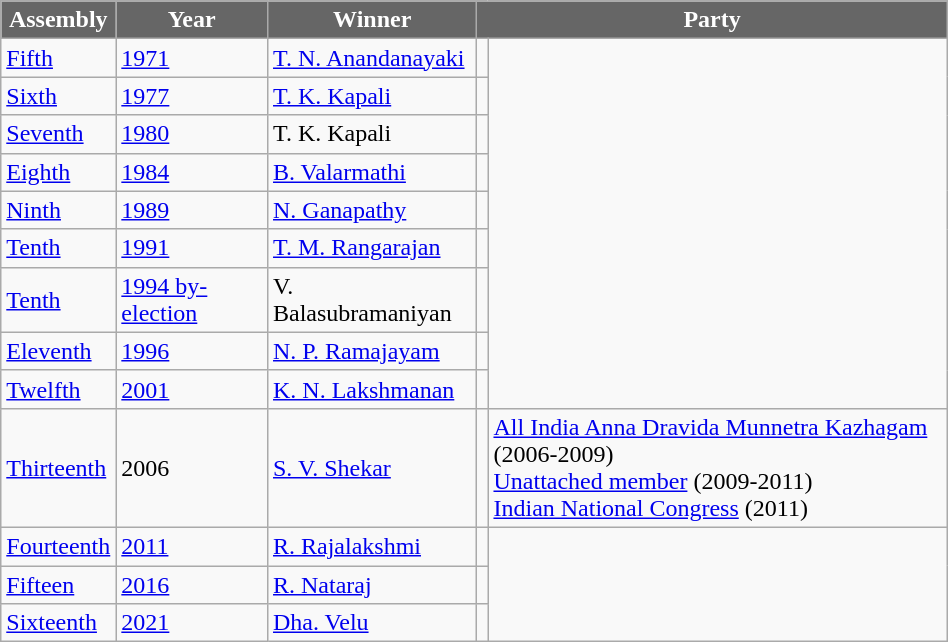<table class="wikitable" width="50%">
<tr>
<th style="background-color:#666666; color:white">Assembly</th>
<th style="background-color:#666666; color:white">Year</th>
<th style="background-color:#666666; color:white">Winner</th>
<th style="background-color:#666666; color:white" colspan="2">Party</th>
</tr>
<tr>
<td><a href='#'>Fifth</a></td>
<td><a href='#'>1971</a></td>
<td><a href='#'>T. N. Anandanayaki</a></td>
<td></td>
</tr>
<tr>
<td><a href='#'>Sixth</a></td>
<td><a href='#'>1977</a></td>
<td><a href='#'>T. K. Kapali</a></td>
<td></td>
</tr>
<tr>
<td><a href='#'>Seventh</a></td>
<td><a href='#'>1980</a></td>
<td>T. K. Kapali</td>
<td></td>
</tr>
<tr>
<td><a href='#'>Eighth</a></td>
<td><a href='#'>1984</a></td>
<td><a href='#'>B. Valarmathi</a></td>
<td></td>
</tr>
<tr>
<td><a href='#'>Ninth</a></td>
<td><a href='#'>1989</a></td>
<td><a href='#'>N. Ganapathy</a></td>
<td></td>
</tr>
<tr>
<td><a href='#'>Tenth</a></td>
<td><a href='#'>1991</a></td>
<td><a href='#'>T. M. Rangarajan</a></td>
<td></td>
</tr>
<tr>
<td><a href='#'>Tenth</a></td>
<td><a href='#'>1994 by-election</a></td>
<td>V. Balasubramaniyan</td>
<td></td>
</tr>
<tr>
<td><a href='#'>Eleventh</a></td>
<td><a href='#'>1996</a></td>
<td><a href='#'>N. P. Ramajayam</a></td>
<td></td>
</tr>
<tr>
<td><a href='#'>Twelfth</a></td>
<td><a href='#'>2001</a></td>
<td><a href='#'>K. N. Lakshmanan</a></td>
<td></td>
</tr>
<tr>
<td><a href='#'>Thirteenth</a></td>
<td>2006</td>
<td><a href='#'>S. V. Shekar</a></td>
<td></td>
<td><a href='#'>All India Anna Dravida Munnetra Kazhagam</a> (2006-2009)<br><a href='#'>Unattached member</a> (2009-2011)<br> <a href='#'>Indian National Congress</a> (2011)</td>
</tr>
<tr>
<td><a href='#'>Fourteenth</a></td>
<td><a href='#'>2011</a></td>
<td><a href='#'>R. Rajalakshmi</a></td>
<td></td>
</tr>
<tr>
<td><a href='#'>Fifteen</a></td>
<td><a href='#'>2016</a></td>
<td><a href='#'>R. Nataraj</a></td>
<td></td>
</tr>
<tr>
<td><a href='#'>Sixteenth</a></td>
<td><a href='#'>2021</a></td>
<td><a href='#'>Dha. Velu</a></td>
<td></td>
</tr>
</table>
